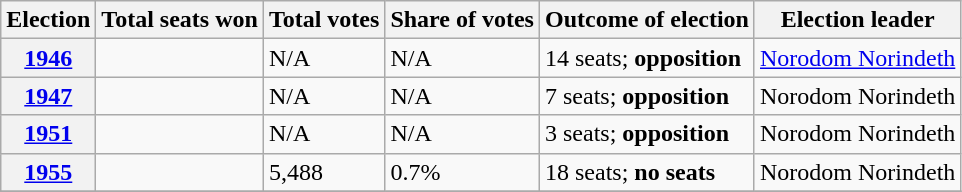<table class="wikitable">
<tr>
<th>Election</th>
<th>Total seats won</th>
<th>Total votes</th>
<th>Share of votes</th>
<th>Outcome of election</th>
<th>Election leader</th>
</tr>
<tr>
<th><a href='#'>1946</a></th>
<td></td>
<td>N/A</td>
<td>N/A</td>
<td> 14 seats; <strong>opposition</strong></td>
<td><a href='#'>Norodom Norindeth</a></td>
</tr>
<tr>
<th><a href='#'>1947</a></th>
<td></td>
<td>N/A</td>
<td>N/A</td>
<td> 7 seats; <strong>opposition</strong></td>
<td>Norodom Norindeth</td>
</tr>
<tr>
<th><a href='#'>1951</a></th>
<td></td>
<td>N/A</td>
<td>N/A</td>
<td> 3 seats; <strong>opposition</strong></td>
<td>Norodom Norindeth</td>
</tr>
<tr>
<th><a href='#'>1955</a></th>
<td></td>
<td>5,488</td>
<td>0.7%</td>
<td> 18 seats; <strong>no seats</strong></td>
<td>Norodom Norindeth</td>
</tr>
<tr>
</tr>
</table>
